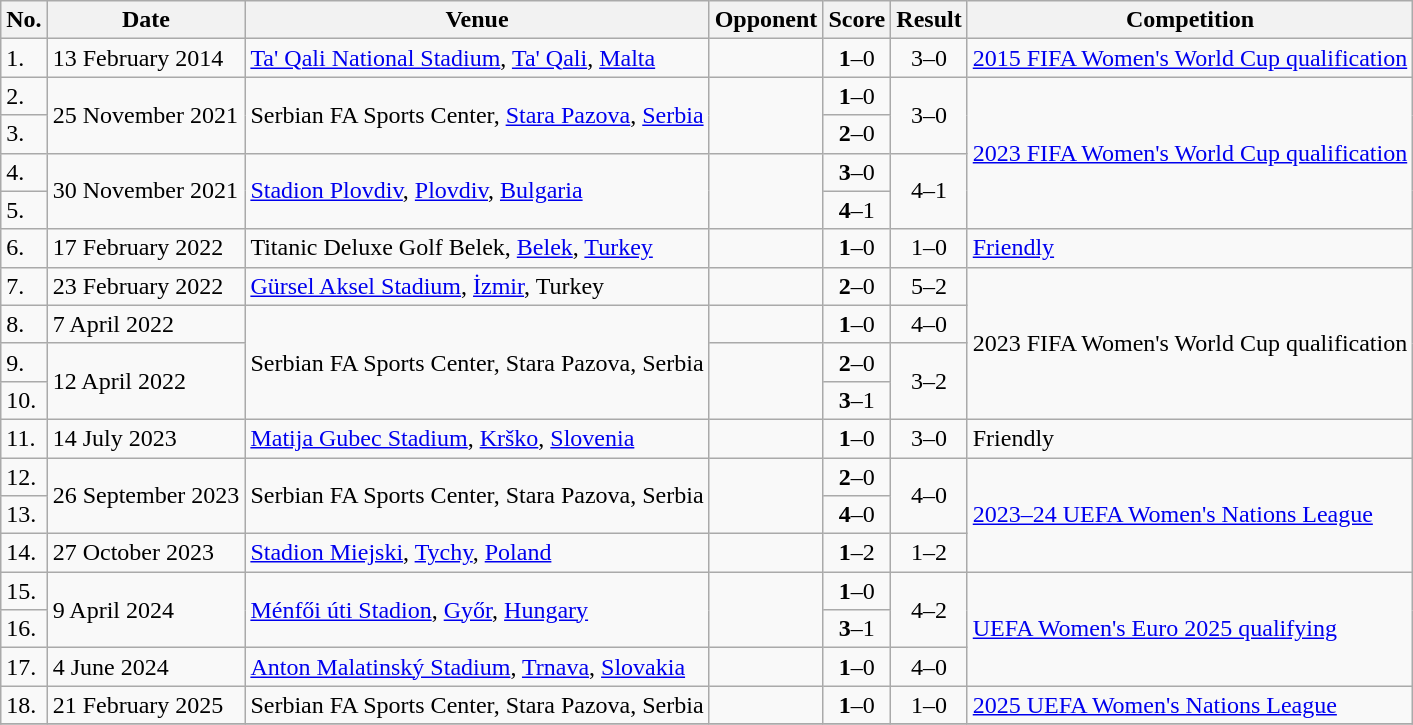<table class="wikitable">
<tr>
<th>No.</th>
<th>Date</th>
<th>Venue</th>
<th>Opponent</th>
<th>Score</th>
<th>Result</th>
<th>Competition</th>
</tr>
<tr>
<td>1.</td>
<td>13 February 2014</td>
<td><a href='#'>Ta' Qali National Stadium</a>, <a href='#'>Ta' Qali</a>, <a href='#'>Malta</a></td>
<td></td>
<td align=center><strong>1</strong>–0</td>
<td align=center>3–0</td>
<td><a href='#'>2015 FIFA Women's World Cup qualification</a></td>
</tr>
<tr>
<td>2.</td>
<td rowspan=2>25 November 2021</td>
<td rowspan=2>Serbian FA Sports Center, <a href='#'>Stara Pazova</a>, <a href='#'>Serbia</a></td>
<td rowspan=2></td>
<td align=center><strong>1</strong>–0</td>
<td rowspan=2 align=center>3–0</td>
<td rowspan=4><a href='#'>2023 FIFA Women's World Cup qualification</a></td>
</tr>
<tr>
<td>3.</td>
<td align=center><strong>2</strong>–0</td>
</tr>
<tr>
<td>4.</td>
<td rowspan=2>30 November 2021</td>
<td rowspan=2><a href='#'>Stadion Plovdiv</a>, <a href='#'>Plovdiv</a>, <a href='#'>Bulgaria</a></td>
<td rowspan=2></td>
<td align=center><strong>3</strong>–0</td>
<td rowspan=2 align=center>4–1</td>
</tr>
<tr>
<td>5.</td>
<td align=center><strong>4</strong>–1</td>
</tr>
<tr>
<td>6.</td>
<td>17 February 2022</td>
<td>Titanic Deluxe Golf Belek, <a href='#'>Belek</a>, <a href='#'>Turkey</a></td>
<td></td>
<td align=center><strong>1</strong>–0</td>
<td align=center>1–0</td>
<td><a href='#'>Friendly</a></td>
</tr>
<tr>
<td>7.</td>
<td>23 February 2022</td>
<td><a href='#'>Gürsel Aksel Stadium</a>, <a href='#'>İzmir</a>, Turkey</td>
<td></td>
<td align=center><strong>2</strong>–0</td>
<td align=center>5–2</td>
<td rowspan=4>2023 FIFA Women's World Cup qualification</td>
</tr>
<tr>
<td>8.</td>
<td>7 April 2022</td>
<td rowspan=3>Serbian FA Sports Center, Stara Pazova, Serbia</td>
<td></td>
<td align=center><strong>1</strong>–0</td>
<td align=center>4–0</td>
</tr>
<tr>
<td>9.</td>
<td rowspan=2>12 April 2022</td>
<td rowspan=2></td>
<td align=center><strong>2</strong>–0</td>
<td rowspan=2 align=center>3–2</td>
</tr>
<tr>
<td>10.</td>
<td align=center><strong>3</strong>–1</td>
</tr>
<tr>
<td>11.</td>
<td>14 July 2023</td>
<td><a href='#'>Matija Gubec Stadium</a>, <a href='#'>Krško</a>, <a href='#'>Slovenia</a></td>
<td></td>
<td align=center><strong>1</strong>–0</td>
<td align=center>3–0</td>
<td>Friendly</td>
</tr>
<tr>
<td>12.</td>
<td rowspan=2>26 September 2023</td>
<td rowspan=2>Serbian FA Sports Center, Stara Pazova, Serbia</td>
<td rowspan=2></td>
<td align=center><strong>2</strong>–0</td>
<td align=center rowspan=2>4–0</td>
<td rowspan=3><a href='#'>2023–24 UEFA Women's Nations League</a></td>
</tr>
<tr>
<td>13.</td>
<td align=center><strong>4</strong>–0</td>
</tr>
<tr>
<td>14.</td>
<td>27 October 2023</td>
<td><a href='#'>Stadion Miejski</a>, <a href='#'>Tychy</a>, <a href='#'>Poland</a></td>
<td></td>
<td align=center><strong>1</strong>–2</td>
<td align=center>1–2</td>
</tr>
<tr>
<td>15.</td>
<td rowspan=2>9 April 2024</td>
<td rowspan=2><a href='#'>Ménfői úti Stadion</a>, <a href='#'>Győr</a>, <a href='#'>Hungary</a></td>
<td rowspan=2></td>
<td align=center><strong>1</strong>–0</td>
<td rowspan=2 align=center>4–2</td>
<td rowspan=3><a href='#'>UEFA Women's Euro 2025 qualifying</a></td>
</tr>
<tr>
<td>16.</td>
<td align=center><strong>3</strong>–1</td>
</tr>
<tr>
<td>17.</td>
<td>4 June 2024</td>
<td><a href='#'>Anton Malatinský Stadium</a>, <a href='#'>Trnava</a>, <a href='#'>Slovakia</a></td>
<td></td>
<td align=center><strong>1</strong>–0</td>
<td align=center>4–0</td>
</tr>
<tr>
<td>18.</td>
<td>21 February 2025</td>
<td>Serbian FA Sports Center, Stara Pazova, Serbia</td>
<td></td>
<td align=center><strong>1</strong>–0</td>
<td align=center>1–0</td>
<td><a href='#'>2025 UEFA Women's Nations League</a></td>
</tr>
<tr>
</tr>
</table>
